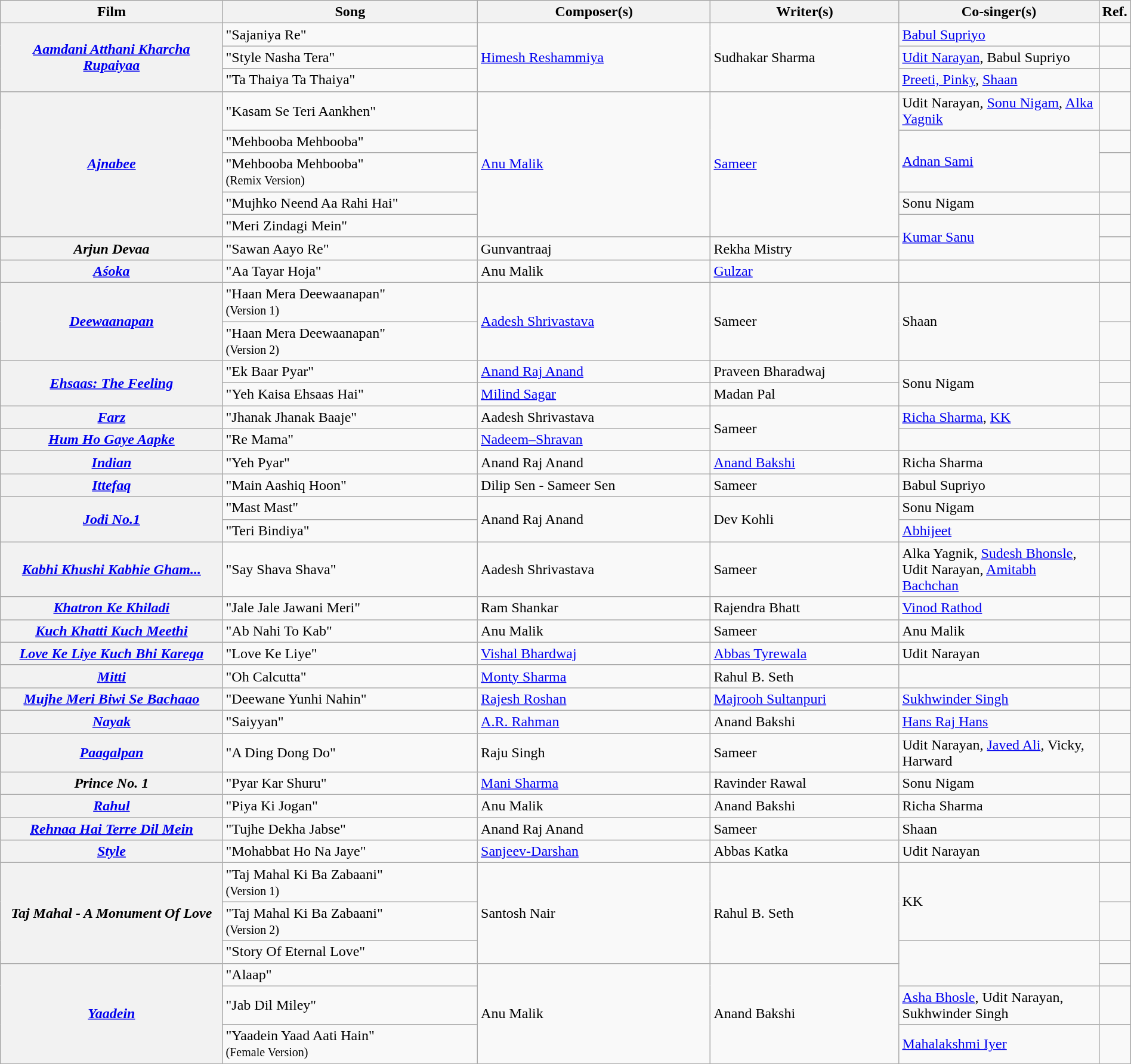<table class="wikitable plainrowheaders" width="100%" textcolor:#000;">
<tr>
<th scope="col" width=20%><strong>Film</strong></th>
<th scope="col" width=23%><strong>Song</strong></th>
<th scope="col" width=21%><strong>Composer(s)</strong></th>
<th scope="col" width=17%><strong>Writer(s)</strong></th>
<th scope="col" width=18%><strong>Co-singer(s)</strong></th>
<th scope="col" width=1%><strong>Ref.</strong></th>
</tr>
<tr>
<th scope="row" rowspan="3"><em><a href='#'>Aamdani Atthani Kharcha Rupaiyaa</a></em></th>
<td>"Sajaniya Re"</td>
<td rowspan="3"><a href='#'>Himesh Reshammiya</a></td>
<td rowspan="3">Sudhakar Sharma</td>
<td><a href='#'>Babul Supriyo</a></td>
<td></td>
</tr>
<tr>
<td>"Style Nasha Tera"</td>
<td><a href='#'>Udit Narayan</a>, Babul Supriyo</td>
<td></td>
</tr>
<tr>
<td>"Ta Thaiya Ta Thaiya"</td>
<td><a href='#'>Preeti, Pinky</a>, <a href='#'>Shaan</a></td>
<td></td>
</tr>
<tr>
<th scope="row" rowspan="5"><em><a href='#'>Ajnabee</a></em></th>
<td>"Kasam Se Teri Aankhen"</td>
<td rowspan="5"><a href='#'>Anu Malik</a></td>
<td rowspan="5"><a href='#'>Sameer</a></td>
<td>Udit Narayan, <a href='#'>Sonu Nigam</a>, <a href='#'>Alka Yagnik</a></td>
<td></td>
</tr>
<tr>
<td>"Mehbooba Mehbooba"</td>
<td rowspan="2"><a href='#'>Adnan Sami</a></td>
<td></td>
</tr>
<tr>
<td>"Mehbooba Mehbooba"<br><small>(Remix Version)</small></td>
<td></td>
</tr>
<tr>
<td>"Mujhko Neend Aa Rahi Hai"</td>
<td>Sonu Nigam</td>
<td></td>
</tr>
<tr>
<td>"Meri Zindagi Mein"</td>
<td rowspan="2"><a href='#'>Kumar Sanu</a></td>
<td></td>
</tr>
<tr>
<th scope="row"><em>Arjun Devaa</em></th>
<td>"Sawan Aayo Re"</td>
<td>Gunvantraaj</td>
<td>Rekha Mistry</td>
<td></td>
</tr>
<tr>
<th scope="row"><em><a href='#'>Aśoka</a></em></th>
<td>"Aa Tayar Hoja"</td>
<td>Anu Malik</td>
<td><a href='#'>Gulzar</a></td>
<td></td>
<td></td>
</tr>
<tr>
<th scope="row" rowspan="2"><em><a href='#'>Deewaanapan</a></em></th>
<td>"Haan Mera Deewaanapan"<br><small>(Version 1)</small></td>
<td rowspan="2"><a href='#'>Aadesh Shrivastava</a></td>
<td rowspan="2">Sameer</td>
<td rowspan="2">Shaan</td>
<td></td>
</tr>
<tr>
<td>"Haan Mera Deewaanapan"<br><small>(Version 2)</small></td>
<td></td>
</tr>
<tr>
<th scope="row" rowspan="2"><em><a href='#'>Ehsaas: The Feeling</a></em></th>
<td>"Ek Baar Pyar"</td>
<td><a href='#'>Anand Raj Anand</a></td>
<td>Praveen Bharadwaj</td>
<td rowspan="2">Sonu Nigam</td>
<td></td>
</tr>
<tr>
<td>"Yeh Kaisa Ehsaas Hai"</td>
<td><a href='#'>Milind Sagar</a></td>
<td>Madan Pal</td>
<td></td>
</tr>
<tr>
<th scope="row"><em><a href='#'>Farz</a></em></th>
<td>"Jhanak Jhanak Baaje"</td>
<td>Aadesh Shrivastava</td>
<td rowspan="2">Sameer</td>
<td><a href='#'>Richa Sharma</a>, <a href='#'>KK</a></td>
<td></td>
</tr>
<tr>
<th scope="row"><em><a href='#'>Hum Ho Gaye Aapke</a></em></th>
<td>"Re Mama"</td>
<td><a href='#'>Nadeem–Shravan</a></td>
<td></td>
<td></td>
</tr>
<tr>
<th scope="row"><em><a href='#'>Indian</a></em></th>
<td>"Yeh Pyar"</td>
<td>Anand Raj Anand</td>
<td><a href='#'>Anand Bakshi</a></td>
<td>Richa Sharma</td>
<td></td>
</tr>
<tr>
<th scope="row"><em><a href='#'>Ittefaq</a></em></th>
<td>"Main Aashiq Hoon"</td>
<td>Dilip Sen - Sameer Sen</td>
<td>Sameer</td>
<td>Babul Supriyo</td>
<td></td>
</tr>
<tr>
<th scope="row" rowspan="2"><em><a href='#'>Jodi No.1</a></em></th>
<td>"Mast Mast"</td>
<td rowspan="2">Anand Raj Anand</td>
<td rowspan="2">Dev Kohli</td>
<td>Sonu Nigam</td>
<td></td>
</tr>
<tr>
<td>"Teri Bindiya"</td>
<td><a href='#'>Abhijeet</a></td>
<td></td>
</tr>
<tr>
<th scope="row"><em><a href='#'>Kabhi Khushi Kabhie Gham...</a></em></th>
<td>"Say Shava Shava"</td>
<td>Aadesh Shrivastava</td>
<td>Sameer</td>
<td>Alka Yagnik, <a href='#'>Sudesh Bhonsle</a>, Udit Narayan, <a href='#'>Amitabh Bachchan</a></td>
<td></td>
</tr>
<tr>
<th scope="row"><em><a href='#'>Khatron Ke Khiladi</a></em></th>
<td>"Jale Jale Jawani Meri"</td>
<td>Ram Shankar</td>
<td>Rajendra Bhatt</td>
<td><a href='#'>Vinod Rathod</a></td>
<td></td>
</tr>
<tr>
<th scope="row"><em><a href='#'>Kuch Khatti Kuch Meethi</a></em></th>
<td>"Ab Nahi To Kab"</td>
<td>Anu Malik</td>
<td>Sameer</td>
<td>Anu Malik</td>
<td></td>
</tr>
<tr>
<th scope="row"><em><a href='#'>Love Ke Liye Kuch Bhi Karega</a></em></th>
<td>"Love Ke Liye"</td>
<td><a href='#'>Vishal Bhardwaj</a></td>
<td><a href='#'>Abbas Tyrewala</a></td>
<td>Udit Narayan</td>
<td></td>
</tr>
<tr>
<th scope="row"><em><a href='#'>Mitti</a></em></th>
<td>"Oh Calcutta"</td>
<td><a href='#'>Monty Sharma</a></td>
<td>Rahul B. Seth</td>
<td></td>
<td></td>
</tr>
<tr>
<th scope="row"><em><a href='#'>Mujhe Meri Biwi Se Bachaao</a></em></th>
<td>"Deewane Yunhi Nahin"</td>
<td><a href='#'>Rajesh Roshan</a></td>
<td><a href='#'>Majrooh Sultanpuri</a></td>
<td><a href='#'>Sukhwinder Singh</a></td>
<td></td>
</tr>
<tr>
<th scope="row"><em><a href='#'>Nayak</a></em></th>
<td>"Saiyyan"</td>
<td><a href='#'>A.R. Rahman</a></td>
<td>Anand Bakshi</td>
<td><a href='#'>Hans Raj Hans</a></td>
<td></td>
</tr>
<tr>
<th scope="row"><em><a href='#'>Paagalpan</a></em></th>
<td>"A Ding Dong Do"</td>
<td>Raju Singh</td>
<td>Sameer</td>
<td>Udit Narayan, <a href='#'>Javed Ali</a>, Vicky, Harward</td>
<td></td>
</tr>
<tr>
<th scope="row"><em>Prince No. 1</em></th>
<td>"Pyar Kar Shuru"</td>
<td><a href='#'>Mani Sharma</a></td>
<td>Ravinder Rawal</td>
<td>Sonu Nigam</td>
<td></td>
</tr>
<tr>
<th scope="row"><em><a href='#'>Rahul</a></em></th>
<td>"Piya Ki Jogan"</td>
<td>Anu Malik</td>
<td>Anand Bakshi</td>
<td>Richa Sharma</td>
<td></td>
</tr>
<tr>
<th scope="row"><em><a href='#'>Rehnaa Hai Terre Dil Mein</a></em></th>
<td>"Tujhe Dekha Jabse"</td>
<td>Anand Raj Anand</td>
<td>Sameer</td>
<td>Shaan</td>
<td></td>
</tr>
<tr>
<th scope="row"><em><a href='#'>Style</a></em></th>
<td>"Mohabbat Ho Na Jaye"</td>
<td><a href='#'>Sanjeev-Darshan</a></td>
<td>Abbas Katka</td>
<td>Udit Narayan</td>
<td></td>
</tr>
<tr>
<th scope="row" rowspan="3"><em>Taj Mahal - A Monument Of Love</em></th>
<td>"Taj Mahal Ki Ba Zabaani"<br><small>(Version 1)</small></td>
<td rowspan="3">Santosh Nair</td>
<td rowspan="3">Rahul B. Seth</td>
<td rowspan="2">KK</td>
<td></td>
</tr>
<tr>
<td>"Taj Mahal Ki Ba Zabaani"<br><small>(Version 2)</small></td>
<td></td>
</tr>
<tr>
<td>"Story Of Eternal Love"</td>
<td rowspan="2"></td>
<td></td>
</tr>
<tr>
<th scope="row" rowspan="3"><em><a href='#'>Yaadein</a></em></th>
<td>"Alaap"</td>
<td rowspan="3">Anu Malik</td>
<td rowspan="3">Anand Bakshi</td>
<td></td>
</tr>
<tr>
<td>"Jab Dil Miley"</td>
<td><a href='#'>Asha Bhosle</a>, Udit Narayan, Sukhwinder Singh</td>
<td></td>
</tr>
<tr>
<td>"Yaadein Yaad Aati Hain"<br><small>(Female Version)</small></td>
<td><a href='#'>Mahalakshmi Iyer</a></td>
<td></td>
</tr>
<tr>
</tr>
</table>
